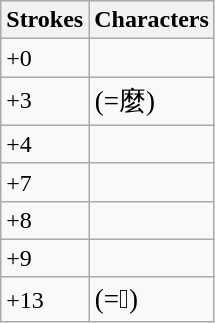<table class="wikitable">
<tr>
<th>Strokes</th>
<th>Characters</th>
</tr>
<tr>
<td>+0</td>
<td style="font-size: large;"></td>
</tr>
<tr>
<td>+3</td>
<td style="font-size: large;">  (=麼)</td>
</tr>
<tr>
<td>+4</td>
<td style="font-size: large;"></td>
</tr>
<tr>
<td>+7</td>
<td style="font-size: large;"></td>
</tr>
<tr>
<td>+8</td>
<td style="font-size: large;"></td>
</tr>
<tr>
<td>+9</td>
<td style="font-size: large;"></td>
</tr>
<tr>
<td>+13</td>
<td style="font-size: large;"> (=𪎰)</td>
</tr>
</table>
